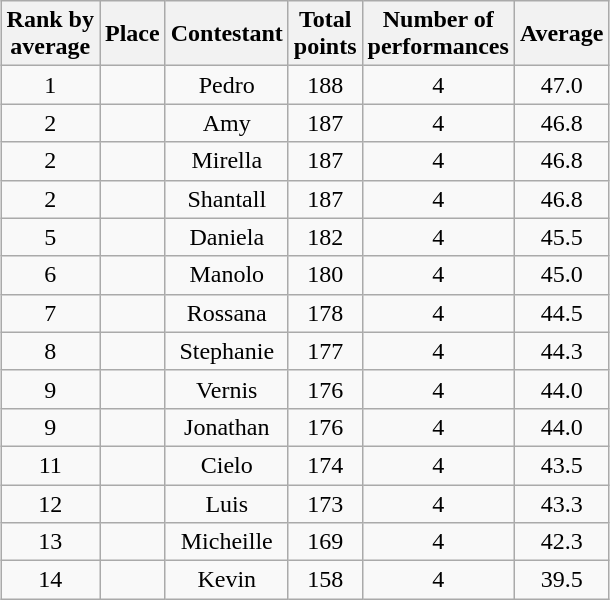<table class="wikitable sortable" style="margin:auto; text-align:center;">
<tr>
<th>Rank by<br>average</th>
<th>Place</th>
<th>Contestant</th>
<th>Total<br>points</th>
<th>Number of<br>performances</th>
<th>Average</th>
</tr>
<tr>
<td>1</td>
<td></td>
<td>Pedro</td>
<td>188</td>
<td>4</td>
<td>47.0</td>
</tr>
<tr>
<td>2</td>
<td></td>
<td>Amy</td>
<td>187</td>
<td>4</td>
<td>46.8</td>
</tr>
<tr>
<td>2</td>
<td></td>
<td>Mirella</td>
<td>187</td>
<td>4</td>
<td>46.8</td>
</tr>
<tr>
<td>2</td>
<td></td>
<td>Shantall</td>
<td>187</td>
<td>4</td>
<td>46.8</td>
</tr>
<tr>
<td>5</td>
<td></td>
<td>Daniela</td>
<td>182</td>
<td>4</td>
<td>45.5</td>
</tr>
<tr>
<td>6</td>
<td></td>
<td>Manolo</td>
<td>180</td>
<td>4</td>
<td>45.0</td>
</tr>
<tr>
<td>7</td>
<td></td>
<td>Rossana</td>
<td>178</td>
<td>4</td>
<td>44.5</td>
</tr>
<tr>
<td>8</td>
<td></td>
<td>Stephanie</td>
<td>177</td>
<td>4</td>
<td>44.3</td>
</tr>
<tr>
<td>9</td>
<td></td>
<td>Vernis</td>
<td>176</td>
<td>4</td>
<td>44.0</td>
</tr>
<tr>
<td>9</td>
<td></td>
<td>Jonathan</td>
<td>176</td>
<td>4</td>
<td>44.0</td>
</tr>
<tr>
<td>11</td>
<td></td>
<td>Cielo</td>
<td>174</td>
<td>4</td>
<td>43.5</td>
</tr>
<tr>
<td>12</td>
<td></td>
<td>Luis</td>
<td>173</td>
<td>4</td>
<td>43.3</td>
</tr>
<tr>
<td>13</td>
<td></td>
<td>Micheille</td>
<td>169</td>
<td>4</td>
<td>42.3</td>
</tr>
<tr>
<td>14</td>
<td></td>
<td>Kevin</td>
<td>158</td>
<td>4</td>
<td>39.5</td>
</tr>
</table>
